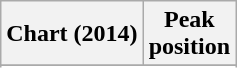<table class="wikitable sortable plainrowheaders" style="text-align:center">
<tr>
<th scope="col">Chart (2014)</th>
<th scope="col">Peak<br>position</th>
</tr>
<tr>
</tr>
<tr>
</tr>
<tr>
</tr>
</table>
